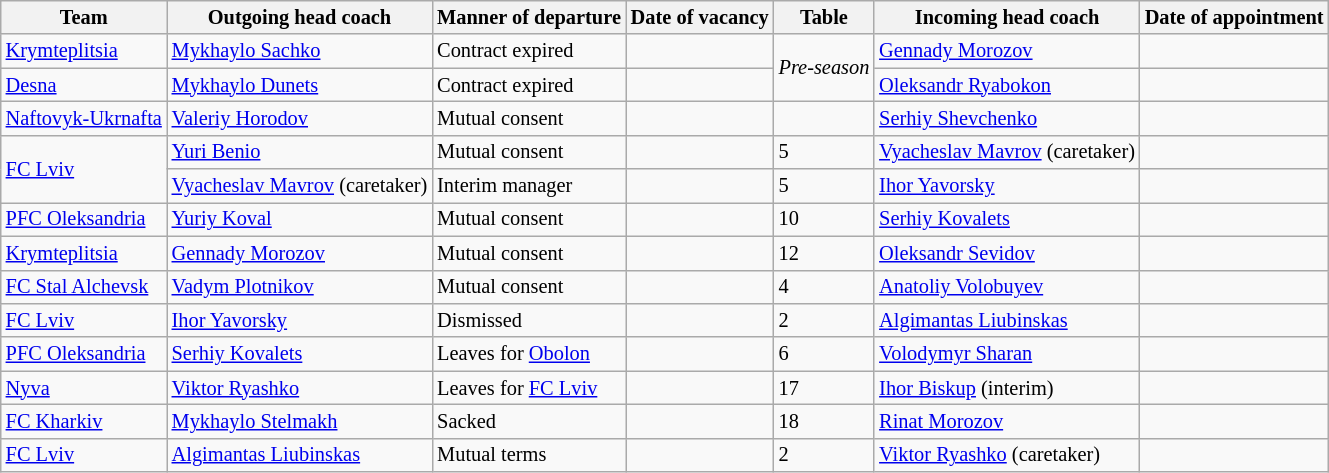<table class="wikitable sortable" style="font-size:85%">
<tr>
<th>Team</th>
<th>Outgoing head coach</th>
<th>Manner of departure</th>
<th>Date of vacancy</th>
<th>Table</th>
<th>Incoming head coach</th>
<th>Date of appointment</th>
</tr>
<tr>
<td><a href='#'>Krymteplitsia</a></td>
<td> <a href='#'>Mykhaylo Sachko</a></td>
<td>Contract expired</td>
<td></td>
<td rowspan=2><em>Pre-season</em></td>
<td> <a href='#'>Gennady Morozov</a></td>
<td></td>
</tr>
<tr>
<td><a href='#'>Desna</a></td>
<td> <a href='#'>Mykhaylo Dunets</a></td>
<td>Contract expired</td>
<td></td>
<td> <a href='#'>Oleksandr Ryabokon</a></td>
<td></td>
</tr>
<tr>
<td><a href='#'>Naftovyk-Ukrnafta</a></td>
<td> <a href='#'>Valeriy Horodov</a></td>
<td>Mutual consent</td>
<td></td>
<td></td>
<td> <a href='#'>Serhiy Shevchenko</a></td>
<td></td>
</tr>
<tr>
<td rowspan=2><a href='#'>FC Lviv</a></td>
<td> <a href='#'>Yuri Benio</a></td>
<td>Mutual consent</td>
<td></td>
<td>5</td>
<td> <a href='#'>Vyacheslav Mavrov</a> (caretaker)</td>
<td></td>
</tr>
<tr>
<td> <a href='#'>Vyacheslav Mavrov</a> (caretaker)</td>
<td>Interim manager</td>
<td></td>
<td>5</td>
<td> <a href='#'>Ihor Yavorsky</a></td>
<td></td>
</tr>
<tr>
<td><a href='#'>PFC Oleksandria</a></td>
<td> <a href='#'>Yuriy Koval</a></td>
<td>Mutual consent</td>
<td></td>
<td>10</td>
<td> <a href='#'>Serhiy Kovalets</a></td>
<td></td>
</tr>
<tr>
<td><a href='#'>Krymteplitsia</a></td>
<td> <a href='#'>Gennady Morozov</a></td>
<td>Mutual consent</td>
<td></td>
<td>12</td>
<td> <a href='#'>Oleksandr Sevidov</a></td>
<td></td>
</tr>
<tr>
<td><a href='#'>FC Stal Alchevsk</a></td>
<td> <a href='#'>Vadym Plotnikov</a></td>
<td>Mutual consent</td>
<td></td>
<td>4</td>
<td> <a href='#'>Anatoliy Volobuyev</a></td>
<td></td>
</tr>
<tr>
<td><a href='#'>FC Lviv</a></td>
<td> <a href='#'>Ihor Yavorsky</a></td>
<td>Dismissed</td>
<td></td>
<td>2</td>
<td> <a href='#'>Algimantas Liubinskas</a></td>
<td></td>
</tr>
<tr>
<td><a href='#'>PFC Oleksandria</a></td>
<td> <a href='#'>Serhiy Kovalets</a></td>
<td>Leaves for <a href='#'>Obolon</a></td>
<td></td>
<td>6</td>
<td> <a href='#'>Volodymyr Sharan</a></td>
<td></td>
</tr>
<tr>
<td><a href='#'>Nyva</a></td>
<td> <a href='#'>Viktor Ryashko</a></td>
<td>Leaves for <a href='#'>FC Lviv</a></td>
<td></td>
<td>17</td>
<td> <a href='#'>Ihor Biskup</a> (interim)</td>
<td></td>
</tr>
<tr>
<td><a href='#'>FC Kharkiv</a></td>
<td> <a href='#'>Mykhaylo Stelmakh</a></td>
<td>Sacked</td>
<td></td>
<td>18</td>
<td> <a href='#'>Rinat Morozov</a></td>
<td></td>
</tr>
<tr>
<td><a href='#'>FC Lviv</a></td>
<td> <a href='#'>Algimantas Liubinskas</a></td>
<td>Mutual terms</td>
<td></td>
<td>2</td>
<td> <a href='#'>Viktor Ryashko</a> (caretaker)</td>
<td></td>
</tr>
</table>
